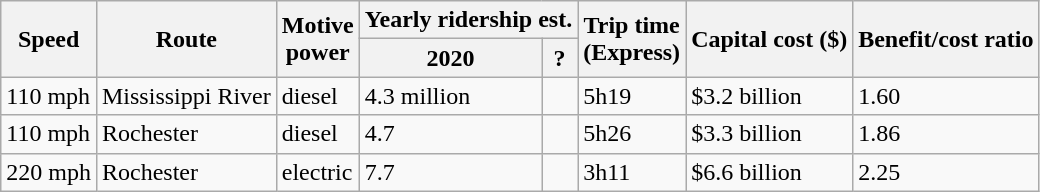<table class="wikitable">
<tr>
<th rowspan=2>Speed</th>
<th rowspan=2>Route</th>
<th rowspan=2>Motive<br>power</th>
<th colspan=2>Yearly ridership est.</th>
<th rowspan=2>Trip time<br>(Express)</th>
<th rowspan=2>Capital cost ($)</th>
<th rowspan=2>Benefit/cost ratio</th>
</tr>
<tr>
<th>2020</th>
<th>?</th>
</tr>
<tr>
<td>110 mph</td>
<td>Mississippi River</td>
<td>diesel</td>
<td>4.3 million</td>
<td></td>
<td>5h19</td>
<td>$3.2 billion</td>
<td>1.60</td>
</tr>
<tr>
<td>110 mph</td>
<td>Rochester</td>
<td>diesel</td>
<td>4.7</td>
<td></td>
<td>5h26</td>
<td>$3.3 billion</td>
<td>1.86</td>
</tr>
<tr>
<td>220 mph</td>
<td>Rochester</td>
<td>electric</td>
<td>7.7</td>
<td></td>
<td>3h11</td>
<td>$6.6 billion</td>
<td>2.25</td>
</tr>
</table>
